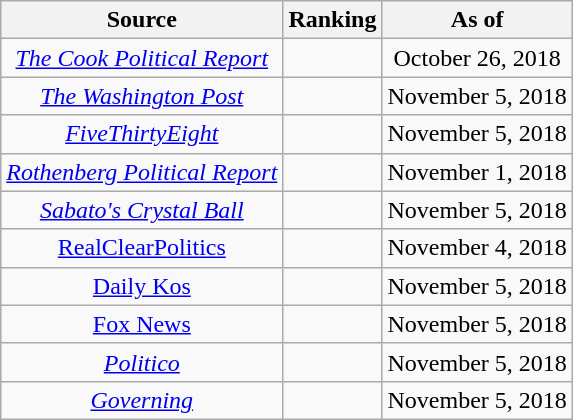<table class="wikitable" style="text-align:center">
<tr>
<th>Source</th>
<th>Ranking</th>
<th>As of</th>
</tr>
<tr>
<td><em><a href='#'>The Cook Political Report</a></em></td>
<td></td>
<td>October 26, 2018</td>
</tr>
<tr>
<td><em><a href='#'>The Washington Post</a></em></td>
<td></td>
<td>November 5, 2018</td>
</tr>
<tr>
<td><em><a href='#'>FiveThirtyEight</a></em></td>
<td></td>
<td>November 5, 2018</td>
</tr>
<tr>
<td><a href='#'><em>Rothenberg Political Report</em></a></td>
<td></td>
<td>November 1, 2018</td>
</tr>
<tr>
<td><em><a href='#'>Sabato's Crystal Ball</a></em></td>
<td></td>
<td>November 5, 2018</td>
</tr>
<tr>
<td><a href='#'>RealClearPolitics</a></td>
<td></td>
<td>November 4, 2018</td>
</tr>
<tr>
<td><a href='#'>Daily Kos</a></td>
<td></td>
<td>November 5, 2018</td>
</tr>
<tr>
<td><a href='#'>Fox News</a></td>
<td></td>
<td>November 5, 2018</td>
</tr>
<tr>
<td><em><a href='#'>Politico</a></em></td>
<td></td>
<td>November 5, 2018</td>
</tr>
<tr>
<td><a href='#'><em>Governing</em></a></td>
<td></td>
<td>November 5, 2018</td>
</tr>
</table>
